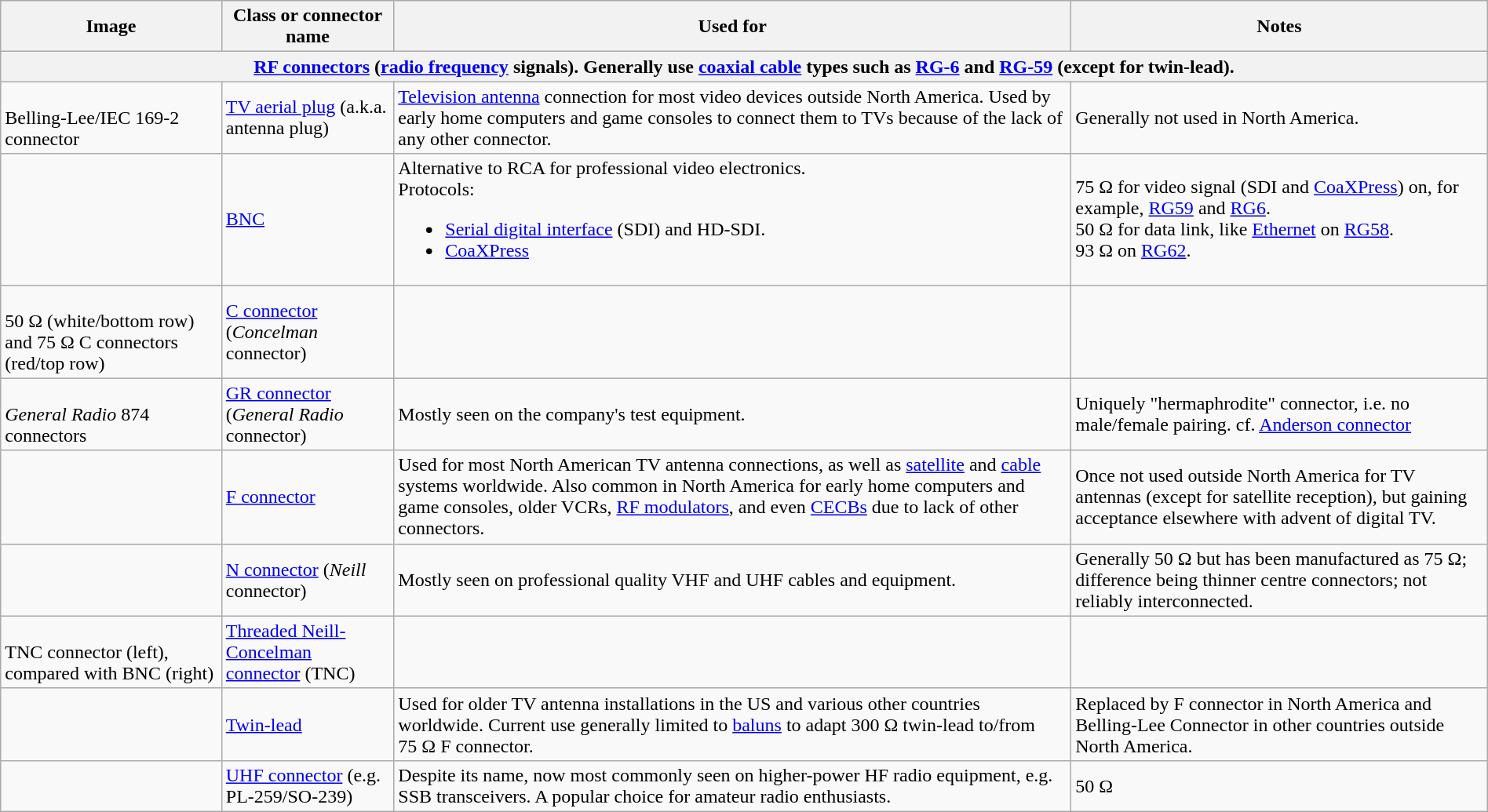<table class="wikitable" style="width:100%;">
<tr>
<th>Image</th>
<th>Class or connector name</th>
<th>Used for</th>
<th>Notes</th>
</tr>
<tr>
<th colspan=4 bgcolor=#DDDDDD><a href='#'>RF connectors</a> (<a href='#'>radio frequency</a> signals). Generally use <a href='#'>coaxial cable</a> types such as <a href='#'>RG-6</a> and <a href='#'>RG-59</a> (except for twin-lead).</th>
</tr>
<tr>
<td><br> Belling-Lee/IEC 169-2 connector</td>
<td><a href='#'>TV aerial plug</a> (a.k.a. antenna plug)</td>
<td><a href='#'>Television antenna</a> connection for most video devices outside North America. Used by early home computers and game consoles to connect them to TVs because of the lack of any other connector.</td>
<td>Generally not used in North America.</td>
</tr>
<tr>
<td></td>
<td><a href='#'>BNC</a></td>
<td>Alternative to RCA for professional video electronics.<br>Protocols:<ul><li><a href='#'>Serial digital interface</a> (SDI) and HD-SDI.</li><li><a href='#'>CoaXPress</a></li></ul></td>
<td>75 Ω for video signal (SDI and <a href='#'>CoaXPress</a>) on, for example, <a href='#'>RG59</a> and <a href='#'>RG6</a>.<br>50 Ω for data link, like <a href='#'>Ethernet</a> on <a href='#'>RG58</a>.<br>93 Ω on <a href='#'>RG62</a>.</td>
</tr>
<tr>
<td><br>50 Ω (white/bottom row) and 75 Ω C connectors (red/top row)</td>
<td><a href='#'>C connector</a> (<em>Concelman</em> connector)</td>
<td></td>
<td></td>
</tr>
<tr>
<td><br><em>General Radio</em>  874 connectors</td>
<td><a href='#'>GR connector</a> (<em>General Radio</em> connector)</td>
<td>Mostly seen on the company's test equipment.</td>
<td>Uniquely "hermaphrodite" connector, i.e. no male/female pairing. cf. <a href='#'>Anderson connector</a></td>
</tr>
<tr>
<td></td>
<td><a href='#'>F connector</a></td>
<td>Used for most North American TV antenna connections, as well as <a href='#'>satellite</a> and <a href='#'>cable</a> systems worldwide. Also common in North America for early home computers and game consoles, older VCRs, <a href='#'>RF modulators</a>, and even <a href='#'>CECBs</a> due to lack of other connectors.</td>
<td>Once not used outside North America for TV antennas (except for satellite reception), but gaining acceptance elsewhere with advent of digital TV.</td>
</tr>
<tr>
<td></td>
<td><a href='#'>N connector</a> (<em>Neill</em> connector)</td>
<td>Mostly seen on professional quality VHF and UHF cables and equipment.</td>
<td>Generally 50 Ω but has been manufactured as 75 Ω; difference being thinner centre connectors; not reliably interconnected.</td>
</tr>
<tr>
<td><br>TNC connector (left), compared with BNC (right)</td>
<td><a href='#'>Threaded Neill-Concelman connector</a> (TNC)</td>
<td></td>
<td></td>
</tr>
<tr>
<td></td>
<td><a href='#'>Twin-lead</a></td>
<td>Used for older TV antenna installations in the US and various other countries worldwide. Current use generally limited to <a href='#'>baluns</a> to adapt 300 Ω twin-lead to/from 75 Ω F connector.</td>
<td>Replaced by F connector in North America and Belling-Lee Connector in other countries outside North America.</td>
</tr>
<tr>
<td></td>
<td><a href='#'>UHF connector</a> (e.g. PL-259/SO-239)</td>
<td>Despite its name, now most commonly seen on higher-power HF radio equipment, e.g. SSB transceivers. A popular choice for amateur radio enthusiasts.</td>
<td>50 Ω</td>
</tr>
</table>
